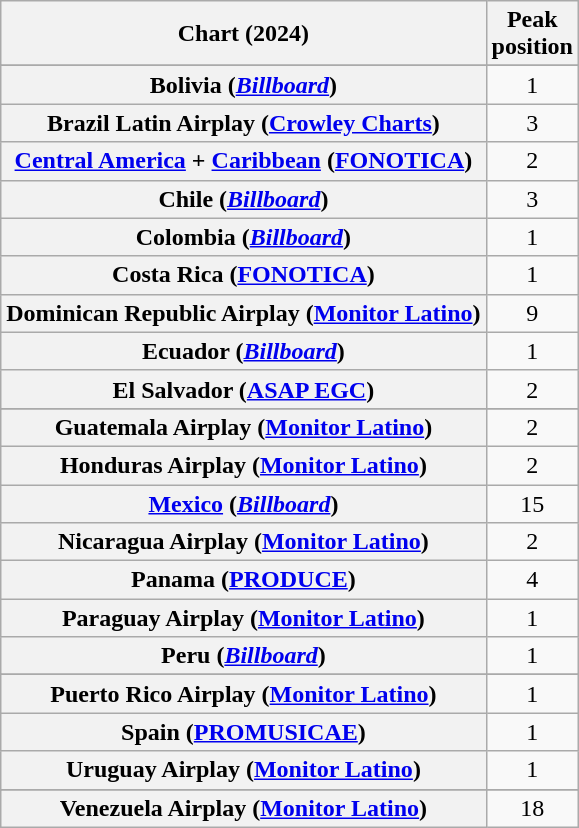<table class="wikitable sortable plainrowheaders" style="text-align:center">
<tr>
<th scope="col">Chart (2024)</th>
<th scope="col">Peak<br>position</th>
</tr>
<tr>
</tr>
<tr>
<th scope="row">Bolivia (<em><a href='#'>Billboard</a></em>)</th>
<td>1</td>
</tr>
<tr>
<th scope="row">Brazil Latin Airplay (<a href='#'>Crowley Charts</a>)</th>
<td>3</td>
</tr>
<tr>
<th scope="row"><a href='#'>Central America</a> + <a href='#'>Caribbean</a> (<a href='#'>FONOTICA</a>)</th>
<td>2</td>
</tr>
<tr>
<th scope="row">Chile (<em><a href='#'>Billboard</a></em>)</th>
<td>3</td>
</tr>
<tr>
<th scope="row">Colombia (<em><a href='#'>Billboard</a></em>)</th>
<td>1</td>
</tr>
<tr>
<th scope="row">Costa Rica (<a href='#'>FONOTICA</a>)</th>
<td>1</td>
</tr>
<tr>
<th scope="row">Dominican Republic Airplay (<a href='#'>Monitor Latino</a>)</th>
<td>9</td>
</tr>
<tr>
<th scope="row">Ecuador (<em><a href='#'>Billboard</a></em>)</th>
<td>1</td>
</tr>
<tr>
<th scope="row">El Salvador (<a href='#'>ASAP EGC</a>)</th>
<td>2</td>
</tr>
<tr>
</tr>
<tr>
<th scope="row">Guatemala Airplay (<a href='#'>Monitor Latino</a>)</th>
<td>2</td>
</tr>
<tr>
<th scope="row">Honduras Airplay (<a href='#'>Monitor Latino</a>)</th>
<td>2</td>
</tr>
<tr>
<th scope="row"><a href='#'>Mexico</a> (<a href='#'><em>Billboard</em></a>)</th>
<td>15</td>
</tr>
<tr>
<th scope="row">Nicaragua Airplay (<a href='#'>Monitor Latino</a>)</th>
<td>2</td>
</tr>
<tr>
<th scope="row">Panama (<a href='#'>PRODUCE</a>)</th>
<td>4</td>
</tr>
<tr>
<th scope="row">Paraguay Airplay (<a href='#'>Monitor Latino</a>)</th>
<td>1</td>
</tr>
<tr>
<th scope="row">Peru (<em><a href='#'>Billboard</a></em>)</th>
<td>1</td>
</tr>
<tr>
</tr>
<tr>
<th scope="row">Puerto Rico Airplay (<a href='#'>Monitor Latino</a>)</th>
<td>1</td>
</tr>
<tr>
<th scope="row">Spain (<a href='#'>PROMUSICAE</a>)</th>
<td>1</td>
</tr>
<tr>
<th scope="row">Uruguay Airplay (<a href='#'>Monitor Latino</a>)</th>
<td>1</td>
</tr>
<tr>
</tr>
<tr>
</tr>
<tr>
</tr>
<tr>
<th scope="row">Venezuela Airplay (<a href='#'>Monitor Latino</a>)</th>
<td>18</td>
</tr>
</table>
